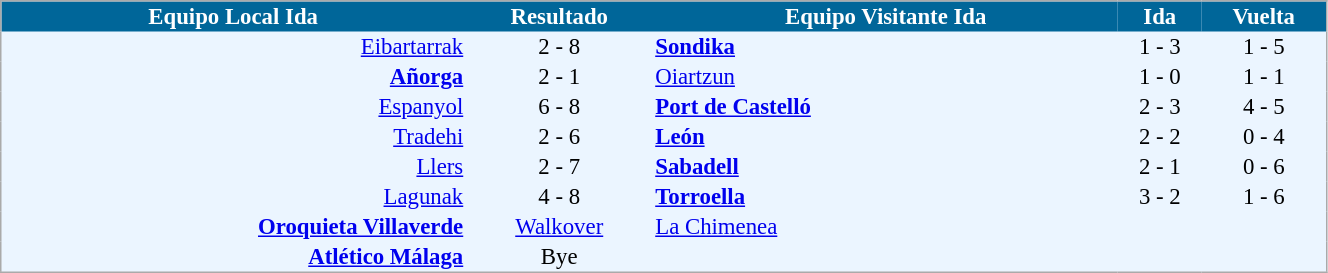<table cellspacing="0" style="background: #EBF5FF; border: 1px #aaa solid; border-collapse: collapse; font-size: 95%;" width=70%>
<tr bgcolor=#006699 style="color:white;">
<th width=35%>Equipo Local Ida</th>
<th>Resultado</th>
<th width=35%>Equipo Visitante Ida</th>
<th>Ida</th>
<th>Vuelta</th>
</tr>
<tr>
<td align=right><a href='#'>Eibartarrak</a></td>
<td align=center>2 - 8</td>
<td><strong><a href='#'>Sondika</a></strong></td>
<td align=center>1 - 3</td>
<td align=center>1 - 5</td>
</tr>
<tr>
<td align=right><strong><a href='#'>Añorga</a></strong></td>
<td align=center>2 - 1</td>
<td><a href='#'>Oiartzun</a></td>
<td align=center>1 - 0</td>
<td align=center>1 - 1</td>
</tr>
<tr>
<td align=right><a href='#'>Espanyol</a></td>
<td align=center>6 - 8</td>
<td><strong><a href='#'>Port de Castelló</a></strong></td>
<td align=center>2 - 3</td>
<td align=center>4 - 5</td>
</tr>
<tr>
<td align=right><a href='#'>Tradehi</a></td>
<td align=center>2 - 6</td>
<td><strong><a href='#'>León</a></strong></td>
<td align=center>2 - 2</td>
<td align=center>0 - 4</td>
</tr>
<tr>
<td align=right><a href='#'>Llers</a></td>
<td align=center>2 - 7</td>
<td><strong><a href='#'>Sabadell</a></strong></td>
<td align=center>2 - 1</td>
<td align=center>0 - 6</td>
</tr>
<tr>
<td align=right><a href='#'>Lagunak</a></td>
<td align=center>4 - 8</td>
<td><strong><a href='#'>Torroella</a></strong></td>
<td align=center>3 - 2</td>
<td align=center>1 - 6</td>
</tr>
<tr>
<td align=right><strong><a href='#'>Oroquieta Villaverde</a></strong></td>
<td align=center><a href='#'>Walkover</a></td>
<td><a href='#'>La Chimenea</a></td>
</tr>
<tr>
<td align=right><strong><a href='#'>Atlético Málaga</a></strong></td>
<td align=center>Bye</td>
</tr>
<tr>
</tr>
</table>
